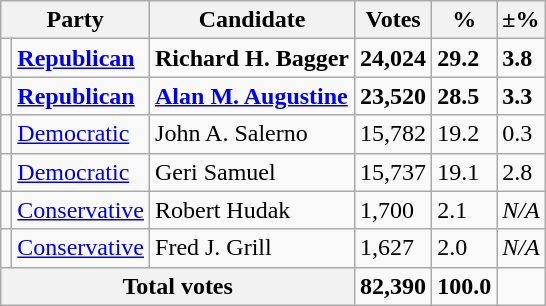<table class="wikitable">
<tr>
<th colspan="2">Party</th>
<th>Candidate</th>
<th>Votes</th>
<th>%</th>
<th>±%</th>
</tr>
<tr>
<td></td>
<td><strong><a href='#'>Republican</a></strong></td>
<td><strong>Richard H. Bagger</strong></td>
<td><strong>24,024</strong></td>
<td><strong>29.2</strong></td>
<td><strong>3.8</strong></td>
</tr>
<tr>
<td></td>
<td><strong><a href='#'>Republican</a></strong></td>
<td><strong><a href='#'>Alan M. Augustine</a></strong></td>
<td><strong>23,520</strong></td>
<td><strong>28.5</strong></td>
<td><strong>3.3</strong></td>
</tr>
<tr>
<td></td>
<td><a href='#'>Democratic</a></td>
<td>John A. Salerno</td>
<td>15,782</td>
<td>19.2</td>
<td>0.3</td>
</tr>
<tr>
<td></td>
<td><a href='#'>Democratic</a></td>
<td>Geri Samuel</td>
<td>15,737</td>
<td>19.1</td>
<td>2.8</td>
</tr>
<tr>
<td></td>
<td><a href='#'>Conservative</a></td>
<td>Robert Hudak</td>
<td>1,700</td>
<td>2.1</td>
<td><em>N/A</em></td>
</tr>
<tr>
<td></td>
<td><a href='#'>Conservative</a></td>
<td>Fred J. Grill</td>
<td>1,627</td>
<td>2.0</td>
<td><em>N/A</em></td>
</tr>
<tr>
<th colspan="3">Total votes</th>
<td><strong>82,390</strong></td>
<td><strong>100.0</strong></td>
<td></td>
</tr>
</table>
